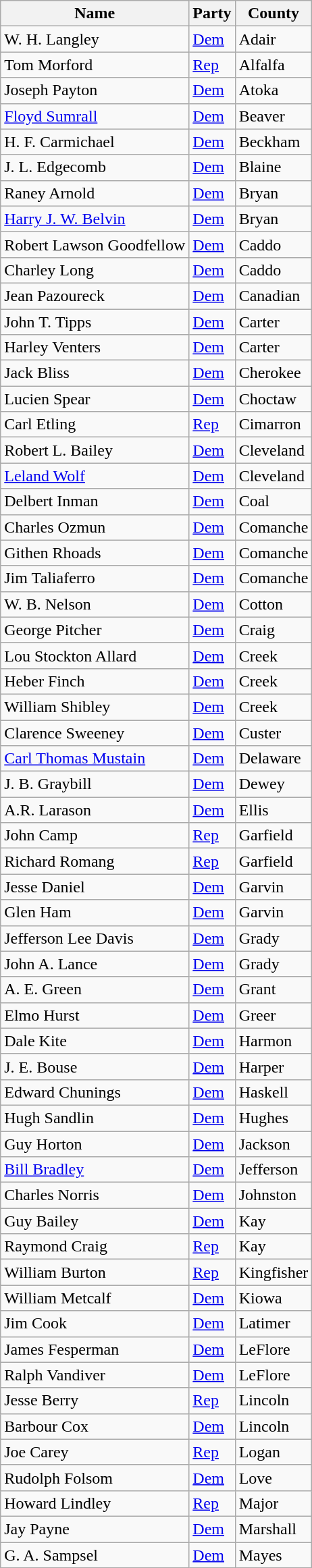<table class="wikitable sortable">
<tr>
<th>Name</th>
<th>Party</th>
<th>County</th>
</tr>
<tr>
<td>W. H. Langley</td>
<td><a href='#'>Dem</a></td>
<td>Adair</td>
</tr>
<tr>
<td>Tom Morford</td>
<td><a href='#'>Rep</a></td>
<td>Alfalfa</td>
</tr>
<tr>
<td>Joseph Payton</td>
<td><a href='#'>Dem</a></td>
<td>Atoka</td>
</tr>
<tr>
<td><a href='#'>Floyd Sumrall</a></td>
<td><a href='#'>Dem</a></td>
<td>Beaver</td>
</tr>
<tr>
<td>H. F. Carmichael</td>
<td><a href='#'>Dem</a></td>
<td>Beckham</td>
</tr>
<tr>
<td>J. L. Edgecomb</td>
<td><a href='#'>Dem</a></td>
<td>Blaine</td>
</tr>
<tr>
<td>Raney Arnold</td>
<td><a href='#'>Dem</a></td>
<td>Bryan</td>
</tr>
<tr>
<td><a href='#'>Harry J. W. Belvin</a></td>
<td><a href='#'>Dem</a></td>
<td>Bryan</td>
</tr>
<tr>
<td>Robert Lawson Goodfellow</td>
<td><a href='#'>Dem</a></td>
<td>Caddo</td>
</tr>
<tr>
<td>Charley Long</td>
<td><a href='#'>Dem</a></td>
<td>Caddo</td>
</tr>
<tr>
<td>Jean Pazoureck</td>
<td><a href='#'>Dem</a></td>
<td>Canadian</td>
</tr>
<tr>
<td>John T. Tipps</td>
<td><a href='#'>Dem</a></td>
<td>Carter</td>
</tr>
<tr>
<td>Harley Venters</td>
<td><a href='#'>Dem</a></td>
<td>Carter</td>
</tr>
<tr>
<td>Jack Bliss</td>
<td><a href='#'>Dem</a></td>
<td>Cherokee</td>
</tr>
<tr>
<td>Lucien Spear</td>
<td><a href='#'>Dem</a></td>
<td>Choctaw</td>
</tr>
<tr>
<td>Carl Etling</td>
<td><a href='#'>Rep</a></td>
<td>Cimarron</td>
</tr>
<tr>
<td>Robert L. Bailey</td>
<td><a href='#'>Dem</a></td>
<td>Cleveland</td>
</tr>
<tr>
<td><a href='#'>Leland Wolf</a></td>
<td><a href='#'>Dem</a></td>
<td>Cleveland</td>
</tr>
<tr>
<td>Delbert Inman</td>
<td><a href='#'>Dem</a></td>
<td>Coal</td>
</tr>
<tr>
<td>Charles Ozmun</td>
<td><a href='#'>Dem</a></td>
<td>Comanche</td>
</tr>
<tr>
<td>Githen Rhoads</td>
<td><a href='#'>Dem</a></td>
<td>Comanche</td>
</tr>
<tr>
<td>Jim Taliaferro</td>
<td><a href='#'>Dem</a></td>
<td>Comanche</td>
</tr>
<tr>
<td>W. B. Nelson</td>
<td><a href='#'>Dem</a></td>
<td>Cotton</td>
</tr>
<tr>
<td>George Pitcher</td>
<td><a href='#'>Dem</a></td>
<td>Craig</td>
</tr>
<tr>
<td>Lou Stockton Allard</td>
<td><a href='#'>Dem</a></td>
<td>Creek</td>
</tr>
<tr>
<td>Heber Finch</td>
<td><a href='#'>Dem</a></td>
<td>Creek</td>
</tr>
<tr>
<td>William Shibley</td>
<td><a href='#'>Dem</a></td>
<td>Creek</td>
</tr>
<tr>
<td>Clarence Sweeney</td>
<td><a href='#'>Dem</a></td>
<td>Custer</td>
</tr>
<tr>
<td><a href='#'>Carl Thomas Mustain</a></td>
<td><a href='#'>Dem</a></td>
<td>Delaware</td>
</tr>
<tr>
<td>J. B. Graybill</td>
<td><a href='#'>Dem</a></td>
<td>Dewey</td>
</tr>
<tr>
<td>A.R. Larason</td>
<td><a href='#'>Dem</a></td>
<td>Ellis</td>
</tr>
<tr>
<td>John Camp</td>
<td><a href='#'>Rep</a></td>
<td>Garfield</td>
</tr>
<tr>
<td>Richard Romang</td>
<td><a href='#'>Rep</a></td>
<td>Garfield</td>
</tr>
<tr>
<td>Jesse Daniel</td>
<td><a href='#'>Dem</a></td>
<td>Garvin</td>
</tr>
<tr>
<td>Glen Ham</td>
<td><a href='#'>Dem</a></td>
<td>Garvin</td>
</tr>
<tr>
<td>Jefferson Lee Davis</td>
<td><a href='#'>Dem</a></td>
<td>Grady</td>
</tr>
<tr>
<td>John A. Lance</td>
<td><a href='#'>Dem</a></td>
<td>Grady</td>
</tr>
<tr>
<td>A. E. Green</td>
<td><a href='#'>Dem</a></td>
<td>Grant</td>
</tr>
<tr>
<td>Elmo Hurst</td>
<td><a href='#'>Dem</a></td>
<td>Greer</td>
</tr>
<tr>
<td>Dale Kite</td>
<td><a href='#'>Dem</a></td>
<td>Harmon</td>
</tr>
<tr>
<td>J. E. Bouse</td>
<td><a href='#'>Dem</a></td>
<td>Harper</td>
</tr>
<tr>
<td>Edward Chunings</td>
<td><a href='#'>Dem</a></td>
<td>Haskell</td>
</tr>
<tr>
<td>Hugh Sandlin</td>
<td><a href='#'>Dem</a></td>
<td>Hughes</td>
</tr>
<tr>
<td>Guy Horton</td>
<td><a href='#'>Dem</a></td>
<td>Jackson</td>
</tr>
<tr>
<td><a href='#'>Bill Bradley</a></td>
<td><a href='#'>Dem</a></td>
<td>Jefferson</td>
</tr>
<tr>
<td>Charles Norris</td>
<td><a href='#'>Dem</a></td>
<td>Johnston</td>
</tr>
<tr>
<td>Guy Bailey</td>
<td><a href='#'>Dem</a></td>
<td>Kay</td>
</tr>
<tr>
<td>Raymond Craig</td>
<td><a href='#'>Rep</a></td>
<td>Kay</td>
</tr>
<tr>
<td>William Burton</td>
<td><a href='#'>Rep</a></td>
<td>Kingfisher</td>
</tr>
<tr>
<td>William Metcalf</td>
<td><a href='#'>Dem</a></td>
<td>Kiowa</td>
</tr>
<tr>
<td>Jim Cook</td>
<td><a href='#'>Dem</a></td>
<td>Latimer</td>
</tr>
<tr>
<td>James Fesperman</td>
<td><a href='#'>Dem</a></td>
<td>LeFlore</td>
</tr>
<tr>
<td>Ralph Vandiver</td>
<td><a href='#'>Dem</a></td>
<td>LeFlore</td>
</tr>
<tr>
<td>Jesse Berry</td>
<td><a href='#'>Rep</a></td>
<td>Lincoln</td>
</tr>
<tr>
<td>Barbour Cox</td>
<td><a href='#'>Dem</a></td>
<td>Lincoln</td>
</tr>
<tr>
<td>Joe Carey</td>
<td><a href='#'>Rep</a></td>
<td>Logan</td>
</tr>
<tr>
<td>Rudolph Folsom</td>
<td><a href='#'>Dem</a></td>
<td>Love</td>
</tr>
<tr>
<td>Howard Lindley</td>
<td><a href='#'>Rep</a></td>
<td>Major</td>
</tr>
<tr>
<td>Jay Payne</td>
<td><a href='#'>Dem</a></td>
<td>Marshall</td>
</tr>
<tr>
<td>G. A. Sampsel</td>
<td><a href='#'>Dem</a></td>
<td>Mayes</td>
</tr>
</table>
